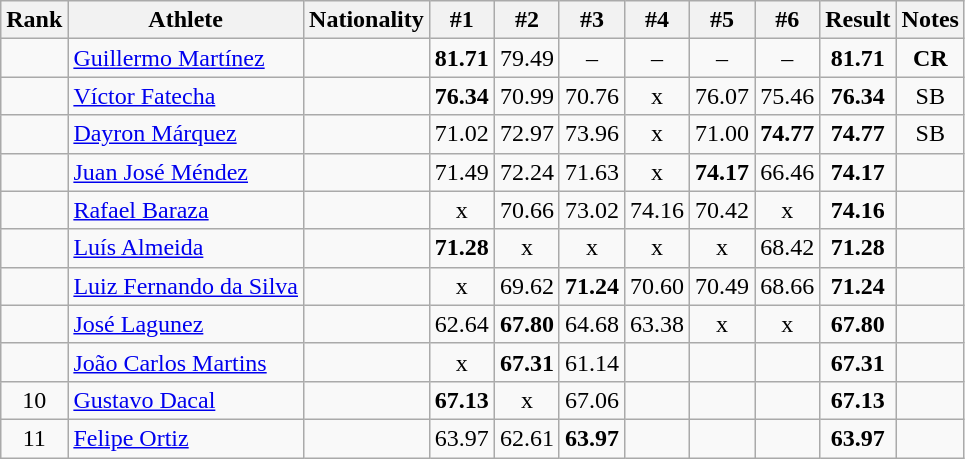<table class="wikitable sortable" style="text-align:center">
<tr>
<th>Rank</th>
<th>Athlete</th>
<th>Nationality</th>
<th>#1</th>
<th>#2</th>
<th>#3</th>
<th>#4</th>
<th>#5</th>
<th>#6</th>
<th>Result</th>
<th>Notes</th>
</tr>
<tr>
<td></td>
<td align="left"><a href='#'>Guillermo Martínez</a></td>
<td align=left></td>
<td><strong>81.71</strong></td>
<td>79.49</td>
<td>–</td>
<td>–</td>
<td>–</td>
<td>–</td>
<td><strong>81.71</strong></td>
<td><strong>CR</strong></td>
</tr>
<tr>
<td></td>
<td align="left"><a href='#'>Víctor Fatecha</a></td>
<td align=left></td>
<td><strong>76.34</strong></td>
<td>70.99</td>
<td>70.76</td>
<td>x</td>
<td>76.07</td>
<td>75.46</td>
<td><strong>76.34</strong></td>
<td>SB</td>
</tr>
<tr>
<td></td>
<td align="left"><a href='#'>Dayron Márquez</a></td>
<td align=left></td>
<td>71.02</td>
<td>72.97</td>
<td>73.96</td>
<td>x</td>
<td>71.00</td>
<td><strong>74.77</strong></td>
<td><strong>74.77</strong></td>
<td>SB</td>
</tr>
<tr>
<td></td>
<td align="left"><a href='#'>Juan José Méndez</a></td>
<td align=left></td>
<td>71.49</td>
<td>72.24</td>
<td>71.63</td>
<td>x</td>
<td><strong>74.17</strong></td>
<td>66.46</td>
<td><strong>74.17</strong></td>
<td></td>
</tr>
<tr>
<td></td>
<td align="left"><a href='#'>Rafael Baraza</a></td>
<td align=left></td>
<td>x</td>
<td>70.66</td>
<td>73.02</td>
<td>74.16</td>
<td>70.42</td>
<td>x</td>
<td><strong>74.16</strong></td>
<td></td>
</tr>
<tr>
<td></td>
<td align="left"><a href='#'>Luís Almeida</a></td>
<td align=left></td>
<td><strong>71.28</strong></td>
<td>x</td>
<td>x</td>
<td>x</td>
<td>x</td>
<td>68.42</td>
<td><strong>71.28</strong></td>
<td></td>
</tr>
<tr>
<td></td>
<td align="left"><a href='#'>Luiz Fernando da Silva</a></td>
<td align=left></td>
<td>x</td>
<td>69.62</td>
<td><strong>71.24</strong></td>
<td>70.60</td>
<td>70.49</td>
<td>68.66</td>
<td><strong>71.24</strong></td>
<td></td>
</tr>
<tr>
<td></td>
<td align="left"><a href='#'>José Lagunez</a></td>
<td align=left></td>
<td>62.64</td>
<td><strong>67.80</strong></td>
<td>64.68</td>
<td>63.38</td>
<td>x</td>
<td>x</td>
<td><strong>67.80</strong></td>
<td></td>
</tr>
<tr>
<td></td>
<td align="left"><a href='#'>João Carlos Martins</a></td>
<td align=left></td>
<td>x</td>
<td><strong>67.31</strong></td>
<td>61.14</td>
<td></td>
<td></td>
<td></td>
<td><strong>67.31</strong></td>
<td></td>
</tr>
<tr>
<td>10</td>
<td align="left"><a href='#'>Gustavo Dacal</a></td>
<td align=left></td>
<td><strong>67.13</strong></td>
<td>x</td>
<td>67.06</td>
<td></td>
<td></td>
<td></td>
<td><strong>67.13</strong></td>
<td></td>
</tr>
<tr>
<td>11</td>
<td align="left"><a href='#'>Felipe Ortiz</a></td>
<td align=left></td>
<td>63.97</td>
<td>62.61</td>
<td><strong>63.97</strong></td>
<td></td>
<td></td>
<td></td>
<td><strong>63.97</strong></td>
<td></td>
</tr>
</table>
